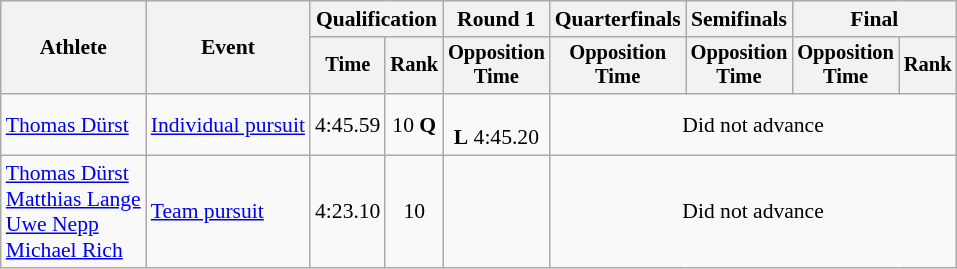<table class="wikitable" style="font-size:90%">
<tr>
<th rowspan=2>Athlete</th>
<th rowspan=2>Event</th>
<th colspan=2>Qualification</th>
<th>Round 1</th>
<th>Quarterfinals</th>
<th>Semifinals</th>
<th colspan=2>Final</th>
</tr>
<tr style="font-size:95%">
<th>Time</th>
<th>Rank</th>
<th>Opposition<br>Time</th>
<th>Opposition<br>Time</th>
<th>Opposition<br>Time</th>
<th>Opposition<br>Time</th>
<th>Rank</th>
</tr>
<tr align=center>
<td align=left><a href='#'>Thomas Dürst</a></td>
<td align=left><a href='#'>Individual pursuit</a></td>
<td>4:45.59</td>
<td>10 <strong>Q</strong></td>
<td><br><strong>L</strong> 4:45.20</td>
<td colspan=4>Did not advance</td>
</tr>
<tr align=center>
<td align=left><a href='#'>Thomas Dürst</a><br><a href='#'>Matthias Lange</a><br><a href='#'>Uwe Nepp</a><br><a href='#'>Michael Rich</a></td>
<td align=left><a href='#'>Team pursuit</a></td>
<td>4:23.10</td>
<td>10</td>
<td></td>
<td colspan=4>Did not advance</td>
</tr>
</table>
